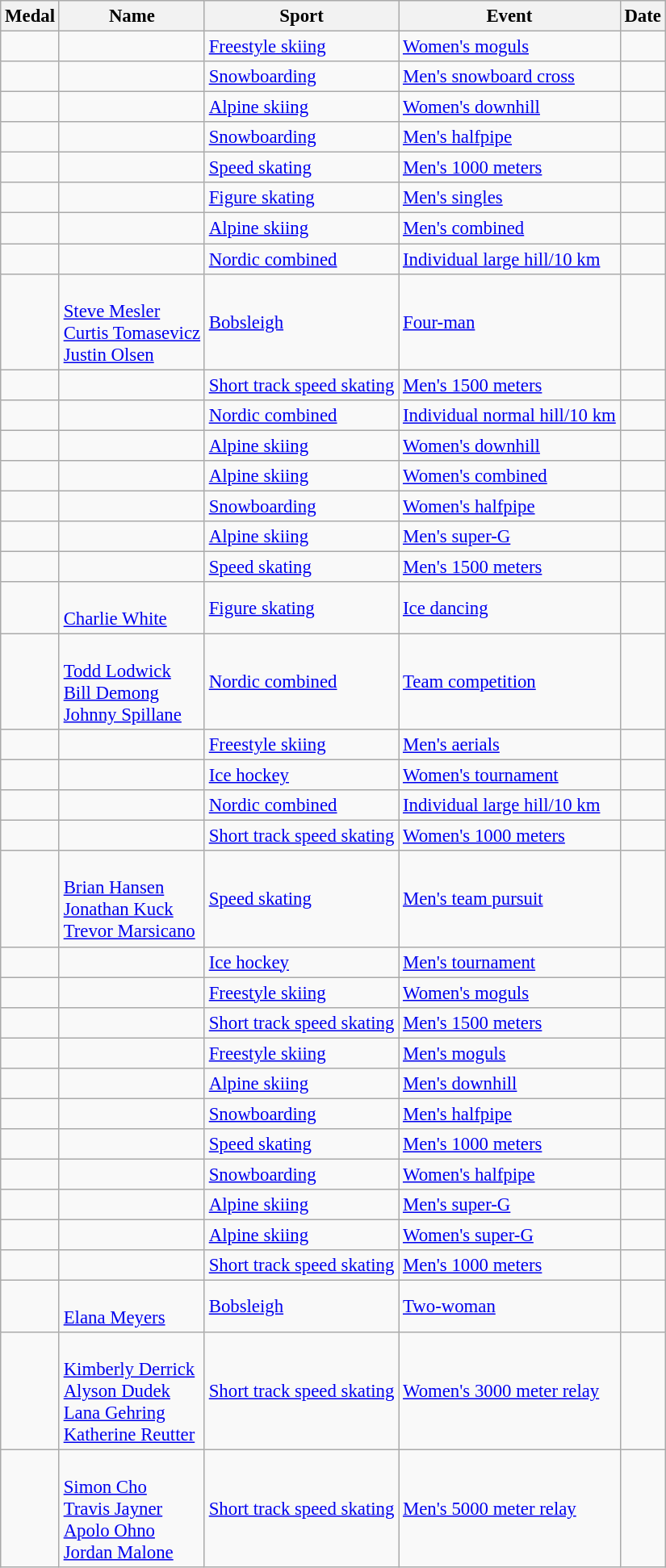<table class="wikitable sortable"  style="font-size:95%">
<tr>
<th>Medal</th>
<th>Name</th>
<th>Sport</th>
<th>Event</th>
<th>Date</th>
</tr>
<tr>
<td></td>
<td></td>
<td><a href='#'>Freestyle skiing</a></td>
<td><a href='#'>Women's moguls</a></td>
<td></td>
</tr>
<tr>
<td></td>
<td></td>
<td><a href='#'>Snowboarding</a></td>
<td><a href='#'>Men's snowboard cross</a></td>
<td></td>
</tr>
<tr>
<td></td>
<td></td>
<td><a href='#'>Alpine skiing</a></td>
<td><a href='#'>Women's downhill</a></td>
<td></td>
</tr>
<tr>
<td></td>
<td></td>
<td><a href='#'>Snowboarding</a></td>
<td><a href='#'>Men's halfpipe</a></td>
<td></td>
</tr>
<tr>
<td></td>
<td></td>
<td><a href='#'>Speed skating</a></td>
<td><a href='#'>Men's 1000 meters</a></td>
<td></td>
</tr>
<tr>
<td></td>
<td></td>
<td><a href='#'>Figure skating</a></td>
<td><a href='#'>Men's singles</a></td>
<td></td>
</tr>
<tr>
<td></td>
<td></td>
<td><a href='#'>Alpine skiing</a></td>
<td><a href='#'>Men's combined</a></td>
<td></td>
</tr>
<tr>
<td></td>
<td></td>
<td><a href='#'>Nordic combined</a></td>
<td><a href='#'>Individual large hill/10 km</a></td>
<td></td>
</tr>
<tr>
<td></td>
<td><br> <a href='#'>Steve Mesler</a><br><a href='#'>Curtis Tomasevicz</a><br><a href='#'>Justin Olsen</a></td>
<td><a href='#'>Bobsleigh</a></td>
<td><a href='#'>Four-man</a></td>
<td></td>
</tr>
<tr>
<td></td>
<td></td>
<td><a href='#'>Short track speed skating</a></td>
<td><a href='#'>Men's 1500 meters</a></td>
<td></td>
</tr>
<tr>
<td></td>
<td></td>
<td><a href='#'>Nordic combined</a></td>
<td><a href='#'>Individual normal hill/10 km</a></td>
<td></td>
</tr>
<tr>
<td></td>
<td></td>
<td><a href='#'>Alpine skiing</a></td>
<td><a href='#'>Women's downhill</a></td>
<td></td>
</tr>
<tr>
<td></td>
<td></td>
<td><a href='#'>Alpine skiing</a></td>
<td><a href='#'>Women's combined</a></td>
<td></td>
</tr>
<tr>
<td></td>
<td></td>
<td><a href='#'>Snowboarding</a></td>
<td><a href='#'>Women's halfpipe</a></td>
<td></td>
</tr>
<tr>
<td></td>
<td></td>
<td><a href='#'>Alpine skiing</a></td>
<td><a href='#'>Men's super-G</a></td>
<td></td>
</tr>
<tr>
<td></td>
<td></td>
<td><a href='#'>Speed skating</a></td>
<td><a href='#'>Men's 1500 meters</a></td>
<td></td>
</tr>
<tr>
<td></td>
<td><br><a href='#'>Charlie White</a></td>
<td><a href='#'>Figure skating</a></td>
<td><a href='#'>Ice dancing</a></td>
<td></td>
</tr>
<tr>
<td></td>
<td><br><a href='#'>Todd Lodwick</a><br><a href='#'>Bill Demong</a><br><a href='#'>Johnny Spillane</a></td>
<td><a href='#'>Nordic combined</a></td>
<td><a href='#'>Team competition</a></td>
<td></td>
</tr>
<tr>
<td></td>
<td></td>
<td><a href='#'>Freestyle skiing</a></td>
<td><a href='#'>Men's aerials</a></td>
<td></td>
</tr>
<tr>
<td></td>
<td><br></td>
<td><a href='#'>Ice hockey</a></td>
<td><a href='#'>Women's tournament</a></td>
<td></td>
</tr>
<tr>
<td></td>
<td></td>
<td><a href='#'>Nordic combined</a></td>
<td><a href='#'>Individual large hill/10 km</a></td>
<td></td>
</tr>
<tr>
<td></td>
<td></td>
<td><a href='#'>Short track speed skating</a></td>
<td><a href='#'>Women's 1000 meters</a></td>
<td></td>
</tr>
<tr>
<td></td>
<td><br><a href='#'>Brian Hansen</a><br><a href='#'>Jonathan Kuck</a><br><a href='#'>Trevor Marsicano</a></td>
<td><a href='#'>Speed skating</a></td>
<td><a href='#'>Men's team pursuit</a></td>
<td></td>
</tr>
<tr>
<td></td>
<td><br></td>
<td><a href='#'>Ice hockey</a></td>
<td><a href='#'>Men's tournament</a></td>
<td></td>
</tr>
<tr>
<td></td>
<td></td>
<td><a href='#'>Freestyle skiing</a></td>
<td><a href='#'>Women's moguls</a></td>
<td></td>
</tr>
<tr>
<td></td>
<td></td>
<td><a href='#'>Short track speed skating</a></td>
<td><a href='#'>Men's 1500 meters</a></td>
<td></td>
</tr>
<tr>
<td></td>
<td></td>
<td><a href='#'>Freestyle skiing</a></td>
<td><a href='#'>Men's moguls</a></td>
<td></td>
</tr>
<tr>
<td></td>
<td></td>
<td><a href='#'>Alpine skiing</a></td>
<td><a href='#'>Men's downhill</a></td>
<td></td>
</tr>
<tr>
<td></td>
<td></td>
<td><a href='#'>Snowboarding</a></td>
<td><a href='#'>Men's halfpipe</a></td>
<td></td>
</tr>
<tr>
<td></td>
<td></td>
<td><a href='#'>Speed skating</a></td>
<td><a href='#'>Men's 1000 meters</a></td>
<td></td>
</tr>
<tr>
<td></td>
<td></td>
<td><a href='#'>Snowboarding</a></td>
<td><a href='#'>Women's halfpipe</a></td>
<td></td>
</tr>
<tr>
<td></td>
<td></td>
<td><a href='#'>Alpine skiing</a></td>
<td><a href='#'>Men's super-G</a></td>
<td></td>
</tr>
<tr>
<td></td>
<td></td>
<td><a href='#'>Alpine skiing</a></td>
<td><a href='#'>Women's super-G</a></td>
<td></td>
</tr>
<tr>
<td></td>
<td></td>
<td><a href='#'>Short track speed skating</a></td>
<td><a href='#'>Men's 1000 meters</a></td>
<td></td>
</tr>
<tr>
<td></td>
<td><br><a href='#'>Elana Meyers</a></td>
<td><a href='#'>Bobsleigh</a></td>
<td><a href='#'>Two-woman</a></td>
<td></td>
</tr>
<tr>
<td></td>
<td><br><a href='#'>Kimberly Derrick</a><br><a href='#'>Alyson Dudek</a><br><a href='#'>Lana Gehring</a><br><a href='#'>Katherine Reutter</a></td>
<td><a href='#'>Short track speed skating</a></td>
<td><a href='#'>Women's 3000 meter relay</a></td>
<td></td>
</tr>
<tr>
<td></td>
<td><br><a href='#'>Simon Cho</a><br><a href='#'>Travis Jayner</a><br><a href='#'>Apolo Ohno</a><br><a href='#'>Jordan Malone</a></td>
<td><a href='#'>Short track speed skating</a></td>
<td><a href='#'>Men's 5000 meter relay</a></td>
<td></td>
</tr>
</table>
